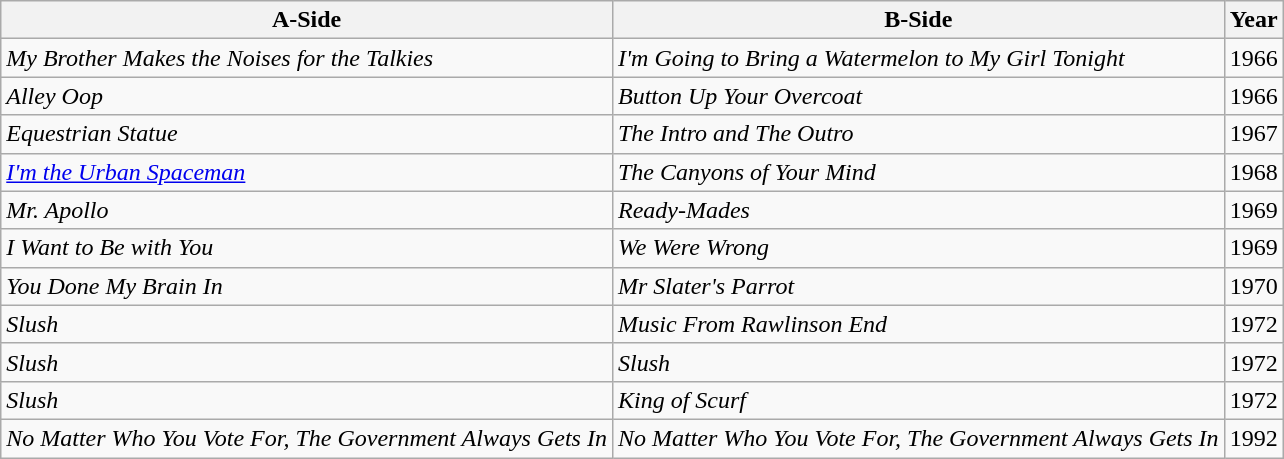<table class="wikitable">
<tr>
<th>A-Side</th>
<th>B-Side</th>
<th>Year</th>
</tr>
<tr>
<td><em>My Brother Makes the Noises for the Talkies</em></td>
<td><em>I'm Going to Bring a Watermelon to My Girl Tonight</em></td>
<td>1966</td>
</tr>
<tr>
<td><em>Alley Oop</em></td>
<td><em>Button Up Your Overcoat</em></td>
<td>1966</td>
</tr>
<tr>
<td><em>Equestrian Statue</em></td>
<td><em>The Intro and The Outro</em></td>
<td>1967</td>
</tr>
<tr>
<td><em><a href='#'>I'm the Urban Spaceman</a></em></td>
<td><em>The Canyons of Your Mind</em></td>
<td>1968</td>
</tr>
<tr>
<td><em>Mr. Apollo</em></td>
<td><em>Ready-Mades</em></td>
<td>1969</td>
</tr>
<tr>
<td><em>I Want to Be with You</em></td>
<td><em>We Were Wrong</em></td>
<td>1969</td>
</tr>
<tr>
<td><em>You Done My Brain In</em></td>
<td><em>Mr Slater's Parrot</em></td>
<td>1970</td>
</tr>
<tr>
<td><em>Slush</em></td>
<td><em>Music From Rawlinson End</em></td>
<td>1972</td>
</tr>
<tr>
<td><em>Slush</em></td>
<td><em>Slush</em></td>
<td>1972</td>
</tr>
<tr>
<td><em>Slush</em></td>
<td><em>King of Scurf</em></td>
<td>1972</td>
</tr>
<tr>
<td><em>No Matter Who You Vote For, The Government Always Gets In</em></td>
<td><em>No Matter Who You Vote For, The Government Always Gets In</em></td>
<td>1992</td>
</tr>
</table>
